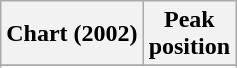<table class="wikitable sortable plainrowheaders" style="text-align:center">
<tr>
<th scope="col">Chart (2002)</th>
<th scope="col">Peak<br> position</th>
</tr>
<tr>
</tr>
<tr>
</tr>
</table>
